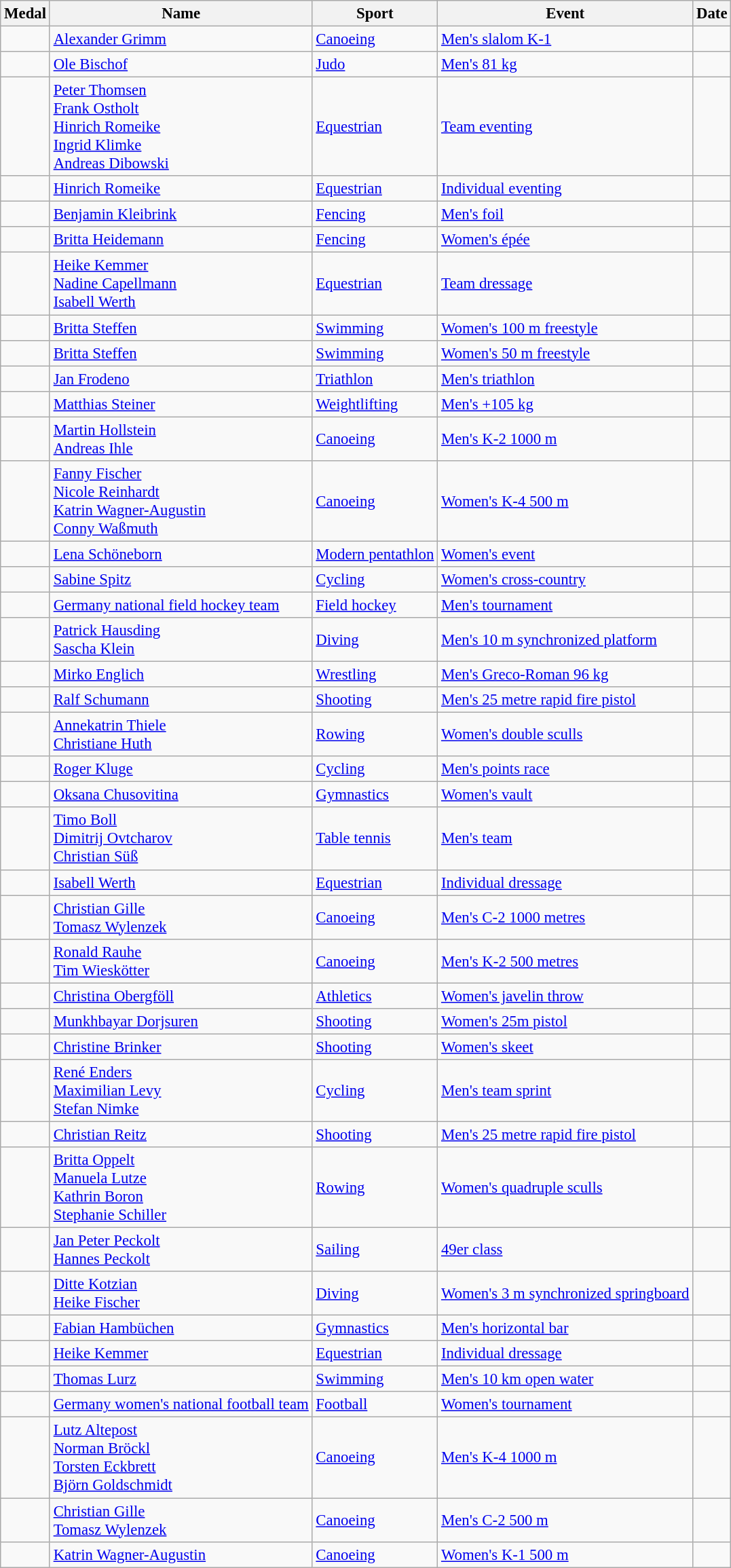<table class="wikitable sortable" style="font-size: 95%">
<tr>
<th>Medal</th>
<th>Name</th>
<th>Sport</th>
<th>Event</th>
<th>Date</th>
</tr>
<tr>
<td></td>
<td><a href='#'>Alexander Grimm</a></td>
<td><a href='#'>Canoeing</a></td>
<td><a href='#'>Men's slalom K-1</a></td>
<td></td>
</tr>
<tr>
<td></td>
<td><a href='#'>Ole Bischof</a></td>
<td><a href='#'>Judo</a></td>
<td><a href='#'>Men's 81 kg</a></td>
<td></td>
</tr>
<tr>
<td></td>
<td><a href='#'>Peter Thomsen</a><br><a href='#'>Frank Ostholt</a><br><a href='#'>Hinrich Romeike</a><br><a href='#'>Ingrid Klimke</a><br><a href='#'>Andreas Dibowski</a></td>
<td><a href='#'>Equestrian</a></td>
<td><a href='#'>Team eventing</a></td>
<td></td>
</tr>
<tr>
<td></td>
<td><a href='#'>Hinrich Romeike</a></td>
<td><a href='#'>Equestrian</a></td>
<td><a href='#'>Individual eventing</a></td>
<td></td>
</tr>
<tr>
<td></td>
<td><a href='#'>Benjamin Kleibrink</a></td>
<td><a href='#'>Fencing</a></td>
<td><a href='#'>Men's foil</a></td>
<td></td>
</tr>
<tr>
<td></td>
<td><a href='#'>Britta Heidemann</a></td>
<td><a href='#'>Fencing</a></td>
<td><a href='#'>Women's épée</a></td>
<td></td>
</tr>
<tr>
<td></td>
<td><a href='#'>Heike Kemmer</a><br> <a href='#'>Nadine Capellmann</a><br><a href='#'>Isabell Werth</a></td>
<td><a href='#'>Equestrian</a></td>
<td><a href='#'>Team dressage</a></td>
<td></td>
</tr>
<tr>
<td></td>
<td><a href='#'>Britta Steffen</a></td>
<td><a href='#'>Swimming</a></td>
<td><a href='#'>Women's 100 m freestyle</a></td>
<td></td>
</tr>
<tr>
<td></td>
<td><a href='#'>Britta Steffen</a></td>
<td><a href='#'>Swimming</a></td>
<td><a href='#'>Women's 50 m freestyle</a></td>
<td></td>
</tr>
<tr>
<td></td>
<td><a href='#'>Jan Frodeno</a></td>
<td><a href='#'>Triathlon</a></td>
<td><a href='#'>Men's triathlon</a></td>
<td></td>
</tr>
<tr>
<td></td>
<td><a href='#'>Matthias Steiner</a></td>
<td><a href='#'>Weightlifting</a></td>
<td><a href='#'>Men's +105 kg</a></td>
<td></td>
</tr>
<tr>
<td></td>
<td><a href='#'>Martin Hollstein</a><br><a href='#'>Andreas Ihle</a></td>
<td><a href='#'>Canoeing</a></td>
<td><a href='#'>Men's K-2 1000 m</a></td>
<td></td>
</tr>
<tr>
<td></td>
<td><a href='#'>Fanny Fischer</a><br><a href='#'>Nicole Reinhardt</a><br><a href='#'>Katrin Wagner-Augustin</a><br><a href='#'>Conny Waßmuth</a></td>
<td><a href='#'>Canoeing</a></td>
<td><a href='#'>Women's K-4 500 m</a></td>
<td></td>
</tr>
<tr>
<td></td>
<td><a href='#'>Lena Schöneborn</a></td>
<td><a href='#'>Modern pentathlon</a></td>
<td><a href='#'>Women's event</a></td>
<td></td>
</tr>
<tr>
<td></td>
<td><a href='#'>Sabine Spitz</a></td>
<td><a href='#'>Cycling</a></td>
<td><a href='#'>Women's cross-country</a></td>
<td></td>
</tr>
<tr>
<td></td>
<td><a href='#'>Germany national field hockey team</a><br></td>
<td><a href='#'>Field hockey</a></td>
<td><a href='#'>Men's tournament</a></td>
<td></td>
</tr>
<tr>
<td></td>
<td><a href='#'>Patrick Hausding</a><br><a href='#'>Sascha Klein</a></td>
<td><a href='#'>Diving</a></td>
<td><a href='#'>Men's 10 m synchronized platform</a></td>
<td></td>
</tr>
<tr>
<td></td>
<td><a href='#'>Mirko Englich</a></td>
<td><a href='#'>Wrestling</a></td>
<td><a href='#'>Men's Greco-Roman 96 kg</a></td>
<td></td>
</tr>
<tr>
<td></td>
<td><a href='#'>Ralf Schumann</a></td>
<td><a href='#'>Shooting</a></td>
<td><a href='#'>Men's 25 metre rapid fire pistol</a></td>
<td></td>
</tr>
<tr>
<td></td>
<td><a href='#'>Annekatrin Thiele</a><br><a href='#'>Christiane Huth</a></td>
<td><a href='#'>Rowing</a></td>
<td><a href='#'>Women's double sculls</a></td>
<td></td>
</tr>
<tr>
<td></td>
<td><a href='#'>Roger Kluge</a></td>
<td><a href='#'>Cycling</a></td>
<td><a href='#'>Men's points race</a></td>
<td></td>
</tr>
<tr>
<td></td>
<td><a href='#'>Oksana Chusovitina</a></td>
<td><a href='#'>Gymnastics</a></td>
<td><a href='#'>Women's vault</a></td>
<td></td>
</tr>
<tr>
<td></td>
<td><a href='#'>Timo Boll</a><br><a href='#'>Dimitrij Ovtcharov</a><br><a href='#'>Christian Süß</a></td>
<td><a href='#'>Table tennis</a></td>
<td><a href='#'>Men's team</a></td>
<td></td>
</tr>
<tr>
<td></td>
<td><a href='#'>Isabell Werth</a></td>
<td><a href='#'>Equestrian</a></td>
<td><a href='#'>Individual dressage</a></td>
<td></td>
</tr>
<tr>
<td></td>
<td><a href='#'>Christian Gille</a><br><a href='#'>Tomasz Wylenzek</a></td>
<td><a href='#'>Canoeing</a></td>
<td><a href='#'>Men's C-2 1000 metres</a></td>
<td></td>
</tr>
<tr>
<td></td>
<td><a href='#'>Ronald Rauhe</a><br> <a href='#'>Tim Wieskötter</a></td>
<td><a href='#'>Canoeing</a></td>
<td><a href='#'>Men's K-2 500 metres</a></td>
<td></td>
</tr>
<tr>
<td></td>
<td><a href='#'>Christina Obergföll</a></td>
<td><a href='#'>Athletics</a></td>
<td><a href='#'>Women's javelin throw</a></td>
<td></td>
</tr>
<tr>
<td></td>
<td><a href='#'>Munkhbayar Dorjsuren</a></td>
<td><a href='#'>Shooting</a></td>
<td><a href='#'>Women's 25m pistol</a></td>
<td></td>
</tr>
<tr>
<td></td>
<td><a href='#'>Christine Brinker</a></td>
<td><a href='#'>Shooting</a></td>
<td><a href='#'>Women's skeet</a></td>
<td></td>
</tr>
<tr>
<td></td>
<td><a href='#'>René Enders</a><br><a href='#'>Maximilian Levy</a><br><a href='#'>Stefan Nimke</a></td>
<td><a href='#'>Cycling</a></td>
<td><a href='#'>Men's team sprint</a></td>
<td></td>
</tr>
<tr>
<td></td>
<td><a href='#'>Christian Reitz</a></td>
<td><a href='#'>Shooting</a></td>
<td><a href='#'>Men's 25 metre rapid fire pistol</a></td>
<td></td>
</tr>
<tr>
<td></td>
<td><a href='#'>Britta Oppelt</a><br><a href='#'>Manuela Lutze</a><br><a href='#'>Kathrin Boron</a><br><a href='#'>Stephanie Schiller</a></td>
<td><a href='#'>Rowing</a></td>
<td><a href='#'>Women's quadruple sculls</a></td>
<td></td>
</tr>
<tr>
<td></td>
<td><a href='#'>Jan Peter Peckolt</a><br><a href='#'>Hannes Peckolt</a></td>
<td><a href='#'>Sailing</a></td>
<td><a href='#'>49er class</a></td>
<td></td>
</tr>
<tr>
<td></td>
<td><a href='#'>Ditte Kotzian</a><br><a href='#'>Heike Fischer</a></td>
<td><a href='#'>Diving</a></td>
<td><a href='#'>Women's 3 m synchronized springboard</a></td>
<td></td>
</tr>
<tr>
<td></td>
<td><a href='#'>Fabian Hambüchen</a></td>
<td><a href='#'>Gymnastics</a></td>
<td><a href='#'>Men's horizontal bar</a></td>
<td></td>
</tr>
<tr>
<td></td>
<td><a href='#'>Heike Kemmer</a></td>
<td><a href='#'>Equestrian</a></td>
<td><a href='#'>Individual dressage</a></td>
<td></td>
</tr>
<tr>
<td></td>
<td><a href='#'>Thomas Lurz</a></td>
<td><a href='#'>Swimming</a></td>
<td><a href='#'>Men's 10 km open water</a></td>
<td></td>
</tr>
<tr>
<td></td>
<td><a href='#'>Germany women's national football team</a><br></td>
<td><a href='#'>Football</a></td>
<td><a href='#'>Women's tournament</a></td>
<td></td>
</tr>
<tr>
<td></td>
<td><a href='#'>Lutz Altepost</a><br><a href='#'>Norman Bröckl</a><br><a href='#'>Torsten Eckbrett</a><br><a href='#'>Björn Goldschmidt</a></td>
<td><a href='#'>Canoeing</a></td>
<td><a href='#'>Men's K-4 1000 m</a></td>
<td></td>
</tr>
<tr>
<td></td>
<td><a href='#'>Christian Gille</a><br><a href='#'>Tomasz Wylenzek</a></td>
<td><a href='#'>Canoeing</a></td>
<td><a href='#'>Men's C-2 500 m</a></td>
<td></td>
</tr>
<tr>
<td></td>
<td><a href='#'>Katrin Wagner-Augustin</a></td>
<td><a href='#'>Canoeing</a></td>
<td><a href='#'>Women's K-1 500 m</a></td>
<td></td>
</tr>
</table>
